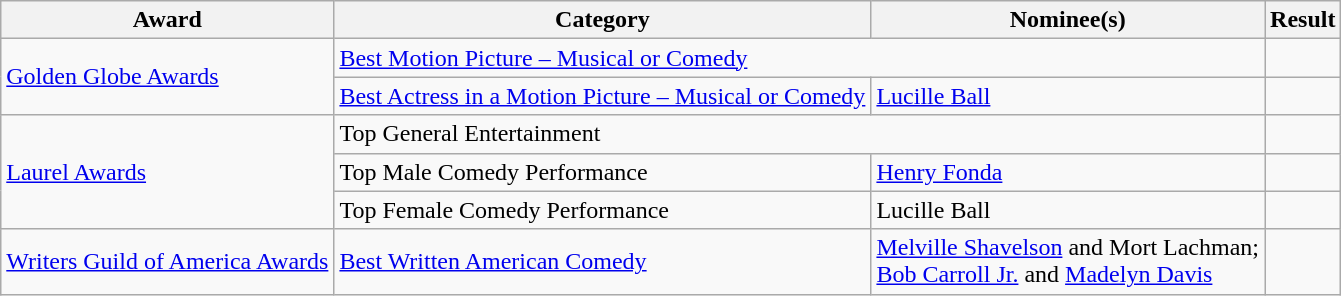<table class="wikitable plainrowheaders">
<tr>
<th>Award</th>
<th>Category</th>
<th>Nominee(s)</th>
<th>Result</th>
</tr>
<tr>
<td rowspan="2"><a href='#'>Golden Globe Awards</a></td>
<td colspan="2"><a href='#'>Best Motion Picture – Musical or Comedy</a></td>
<td></td>
</tr>
<tr>
<td><a href='#'>Best Actress in a Motion Picture – Musical or Comedy</a></td>
<td><a href='#'>Lucille Ball</a></td>
<td></td>
</tr>
<tr>
<td rowspan="3"><a href='#'>Laurel Awards</a></td>
<td colspan="2">Top General Entertainment</td>
<td></td>
</tr>
<tr>
<td>Top Male Comedy Performance</td>
<td><a href='#'>Henry Fonda</a></td>
<td></td>
</tr>
<tr>
<td>Top Female Comedy Performance</td>
<td>Lucille Ball</td>
<td></td>
</tr>
<tr>
<td><a href='#'>Writers Guild of America Awards</a></td>
<td><a href='#'>Best Written American Comedy</a></td>
<td><a href='#'>Melville Shavelson</a> and Mort Lachman; <br> <a href='#'>Bob Carroll Jr.</a> and <a href='#'>Madelyn Davis</a></td>
<td></td>
</tr>
</table>
